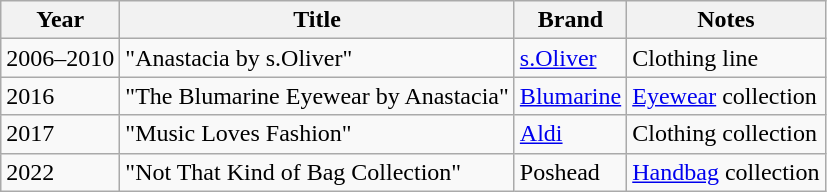<table class="wikitable">
<tr>
<th>Year</th>
<th>Title</th>
<th>Brand</th>
<th>Notes</th>
</tr>
<tr>
<td>2006–2010</td>
<td>"Anastacia by s.Oliver"</td>
<td><a href='#'>s.Oliver</a></td>
<td>Clothing line</td>
</tr>
<tr>
<td>2016</td>
<td>"The Blumarine Eyewear by Anastacia"</td>
<td><a href='#'>Blumarine</a></td>
<td><a href='#'>Eyewear</a> collection</td>
</tr>
<tr>
<td>2017</td>
<td>"Music Loves Fashion"</td>
<td><a href='#'>Aldi</a></td>
<td>Clothing collection</td>
</tr>
<tr>
<td>2022</td>
<td>"Not That Kind of Bag Collection"</td>
<td>Poshead</td>
<td><a href='#'>Handbag</a> collection</td>
</tr>
</table>
